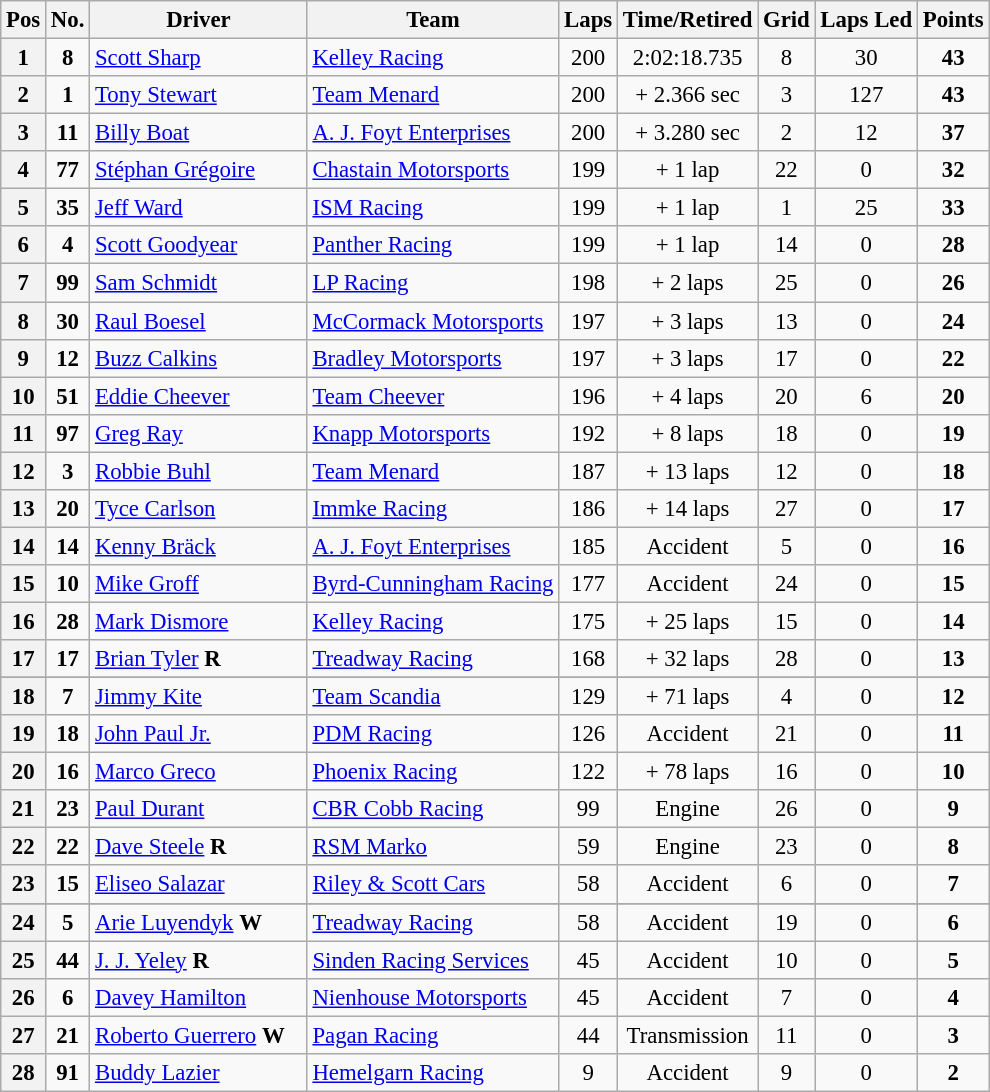<table class="wikitable" style="font-size:95%">
<tr>
<th>Pos</th>
<th>No.</th>
<th>Driver</th>
<th>Team</th>
<th>Laps</th>
<th>Time/Retired</th>
<th>Grid</th>
<th>Laps Led</th>
<th>Points</th>
</tr>
<tr>
<th>1</th>
<td align=center><strong>8</strong></td>
<td> <a href='#'>Scott Sharp</a></td>
<td><a href='#'>Kelley Racing</a></td>
<td align=center>200</td>
<td align=center>2:02:18.735</td>
<td align=center>8</td>
<td align=center>30</td>
<td align=center><strong>43</strong></td>
</tr>
<tr>
<th>2</th>
<td align="center"><strong>1</strong></td>
<td> <a href='#'>Tony Stewart</a></td>
<td><a href='#'>Team Menard</a></td>
<td align=center>200</td>
<td align=center>+ 2.366 sec</td>
<td align=center>3</td>
<td align=center>127</td>
<td align=center><strong>43</strong></td>
</tr>
<tr>
<th>3</th>
<td align=center><strong>11</strong></td>
<td> <a href='#'>Billy Boat</a></td>
<td><a href='#'>A. J. Foyt Enterprises</a></td>
<td align=center>200</td>
<td align=center>+ 3.280 sec</td>
<td align=center>2</td>
<td align=center>12</td>
<td align=center><strong>37</strong></td>
</tr>
<tr>
<th>4</th>
<td align=center><strong>77</strong></td>
<td> <a href='#'>Stéphan Grégoire</a></td>
<td><a href='#'>Chastain Motorsports</a></td>
<td align=center>199</td>
<td align=center>+ 1 lap</td>
<td align=center>22</td>
<td align=center>0</td>
<td align=center><strong>32</strong></td>
</tr>
<tr>
<th>5</th>
<td align=center><strong>35</strong></td>
<td> <a href='#'>Jeff Ward</a></td>
<td><a href='#'>ISM Racing</a></td>
<td align=center>199</td>
<td align=center>+ 1 lap</td>
<td align=center>1</td>
<td align=center>25</td>
<td align=center><strong>33</strong></td>
</tr>
<tr>
<th>6</th>
<td align=center><strong>4</strong></td>
<td> <a href='#'>Scott Goodyear</a></td>
<td><a href='#'>Panther Racing</a></td>
<td align=center>199</td>
<td align=center>+ 1 lap</td>
<td align=center>14</td>
<td align=center>0</td>
<td align=center><strong>28</strong></td>
</tr>
<tr>
<th>7</th>
<td align="center"><strong>99</strong></td>
<td> <a href='#'>Sam Schmidt</a></td>
<td><a href='#'>LP Racing</a></td>
<td align=center>198</td>
<td align=center>+ 2 laps</td>
<td align=center>25</td>
<td align=center>0</td>
<td align=center><strong>26</strong></td>
</tr>
<tr>
<th>8</th>
<td align=center><strong>30</strong></td>
<td> <a href='#'>Raul Boesel</a></td>
<td><a href='#'>McCormack Motorsports</a></td>
<td align=center>197</td>
<td align=center>+ 3 laps</td>
<td align=center>13</td>
<td align=center>0</td>
<td align=center><strong>24</strong></td>
</tr>
<tr>
<th>9</th>
<td align=center><strong>12</strong></td>
<td> <a href='#'>Buzz Calkins</a></td>
<td><a href='#'>Bradley Motorsports</a></td>
<td align=center>197</td>
<td align=center>+ 3 laps</td>
<td align=center>17</td>
<td align=center>0</td>
<td align=center><strong>22</strong></td>
</tr>
<tr>
<th>10</th>
<td align=center><strong>51</strong></td>
<td> <a href='#'>Eddie Cheever</a></td>
<td><a href='#'>Team Cheever</a></td>
<td align=center>196</td>
<td align=center>+ 4 laps</td>
<td align=center>20</td>
<td align=center>6</td>
<td align=center><strong>20</strong></td>
</tr>
<tr>
<th>11</th>
<td align=center><strong>97</strong></td>
<td> <a href='#'>Greg Ray</a></td>
<td><a href='#'>Knapp Motorsports</a></td>
<td align=center>192</td>
<td align=center>+ 8 laps</td>
<td align=center>18</td>
<td align=center>0</td>
<td align=center><strong>19</strong></td>
</tr>
<tr>
<th>12</th>
<td align=center><strong>3</strong></td>
<td> <a href='#'>Robbie Buhl</a></td>
<td><a href='#'>Team Menard</a></td>
<td align=center>187</td>
<td align=center>+ 13 laps</td>
<td align=center>12</td>
<td align=center>0</td>
<td align=center><strong>18</strong></td>
</tr>
<tr>
<th>13</th>
<td align=center><strong>20</strong></td>
<td> <a href='#'>Tyce Carlson</a></td>
<td><a href='#'>Immke Racing</a></td>
<td align=center>186</td>
<td align=center>+ 14 laps</td>
<td align=center>27</td>
<td align=center>0</td>
<td align=center><strong>17</strong></td>
</tr>
<tr>
<th>14</th>
<td align=center><strong>14</strong></td>
<td> <a href='#'>Kenny Bräck</a></td>
<td><a href='#'>A. J. Foyt Enterprises</a></td>
<td align=center>185</td>
<td align=center>Accident</td>
<td align=center>5</td>
<td align=center>0</td>
<td align=center><strong>16</strong></td>
</tr>
<tr>
<th>15</th>
<td align=center><strong>10</strong></td>
<td> <a href='#'>Mike Groff</a></td>
<td><a href='#'>Byrd-Cunningham Racing</a></td>
<td align=center>177</td>
<td align=center>Accident</td>
<td align=center>24</td>
<td align=center>0</td>
<td align=center><strong>15</strong></td>
</tr>
<tr>
<th>16</th>
<td align=center><strong>28</strong></td>
<td> <a href='#'>Mark Dismore</a></td>
<td><a href='#'>Kelley Racing</a></td>
<td align=center>175</td>
<td align=center>+ 25 laps</td>
<td align=center>15</td>
<td align=center>0</td>
<td align=center><strong>14</strong></td>
</tr>
<tr>
<th>17</th>
<td align=center><strong>17</strong></td>
<td> <a href='#'>Brian Tyler</a> <strong><span>R</span></strong></td>
<td><a href='#'>Treadway Racing</a></td>
<td align=center>168</td>
<td align=center>+ 32 laps</td>
<td align=center>28</td>
<td align=center>0</td>
<td align=center><strong>13</strong></td>
</tr>
<tr>
</tr>
<tr>
<th>18</th>
<td align=center><strong>7</strong></td>
<td> <a href='#'>Jimmy Kite</a></td>
<td><a href='#'>Team Scandia</a></td>
<td align=center>129</td>
<td align=center>+ 71 laps</td>
<td align=center>4</td>
<td align=center>0</td>
<td align=center><strong>12</strong></td>
</tr>
<tr>
<th>19</th>
<td align=center><strong>18</strong></td>
<td> <a href='#'>John Paul Jr.</a></td>
<td><a href='#'>PDM Racing</a></td>
<td align=center>126</td>
<td align=center>Accident</td>
<td align=center>21</td>
<td align=center>0</td>
<td align=center><strong>11</strong></td>
</tr>
<tr>
<th>20</th>
<td align=center><strong>16</strong></td>
<td> <a href='#'>Marco Greco</a></td>
<td><a href='#'>Phoenix Racing</a></td>
<td align=center>122</td>
<td align=center>+ 78 laps</td>
<td align=center>16</td>
<td align=center>0</td>
<td align=center><strong>10</strong></td>
</tr>
<tr>
<th>21</th>
<td align=center><strong>23</strong></td>
<td> <a href='#'>Paul Durant</a></td>
<td><a href='#'>CBR Cobb Racing</a></td>
<td align=center>99</td>
<td align=center>Engine</td>
<td align=center>26</td>
<td align=center>0</td>
<td align=center><strong>9</strong></td>
</tr>
<tr>
<th>22</th>
<td align=center><strong>22</strong></td>
<td> <a href='#'>Dave Steele</a> <strong><span>R</span></strong></td>
<td><a href='#'>RSM Marko</a></td>
<td align=center>59</td>
<td align=center>Engine</td>
<td align=center>23</td>
<td align=center>0</td>
<td align=center><strong>8</strong></td>
</tr>
<tr>
<th>23</th>
<td align=center><strong>15</strong></td>
<td> <a href='#'>Eliseo Salazar</a></td>
<td><a href='#'>Riley & Scott Cars</a></td>
<td align=center>58</td>
<td align=center>Accident</td>
<td align=center>6</td>
<td align=center>0</td>
<td align=center><strong>7</strong></td>
</tr>
<tr>
</tr>
<tr>
<th>24</th>
<td align=center><strong>5</strong></td>
<td> <a href='#'>Arie Luyendyk</a> <strong><span>W</span></strong></td>
<td><a href='#'>Treadway Racing</a></td>
<td align=center>58</td>
<td align=center>Accident</td>
<td align=center>19</td>
<td align=center>0</td>
<td align=center><strong>6</strong></td>
</tr>
<tr>
<th>25</th>
<td align=center><strong>44</strong></td>
<td> <a href='#'>J. J. Yeley</a> <strong><span>R</span></strong></td>
<td><a href='#'>Sinden Racing Services</a></td>
<td align=center>45</td>
<td align=center>Accident</td>
<td align=center>10</td>
<td align=center>0</td>
<td align=center><strong>5</strong></td>
</tr>
<tr>
<th>26</th>
<td align=center><strong>6</strong></td>
<td> <a href='#'>Davey Hamilton</a></td>
<td><a href='#'>Nienhouse Motorsports</a></td>
<td align=center>45</td>
<td align=center>Accident</td>
<td align=center>7</td>
<td align=center>0</td>
<td align=center><strong>4</strong></td>
</tr>
<tr>
<th>27</th>
<td align=center><strong>21</strong></td>
<td> <a href='#'>Roberto Guerrero</a> <strong><span>W</span></strong>   </td>
<td><a href='#'>Pagan Racing</a></td>
<td align=center>44</td>
<td align=center>Transmission</td>
<td align=center>11</td>
<td align=center>0</td>
<td align=center><strong>3</strong></td>
</tr>
<tr>
<th>28</th>
<td align=center><strong>91</strong></td>
<td> <a href='#'>Buddy Lazier</a></td>
<td><a href='#'>Hemelgarn Racing</a></td>
<td align=center>9</td>
<td align=center>Accident</td>
<td align=center>9</td>
<td align=center>0</td>
<td align=center><strong>2</strong></td>
</tr>
</table>
